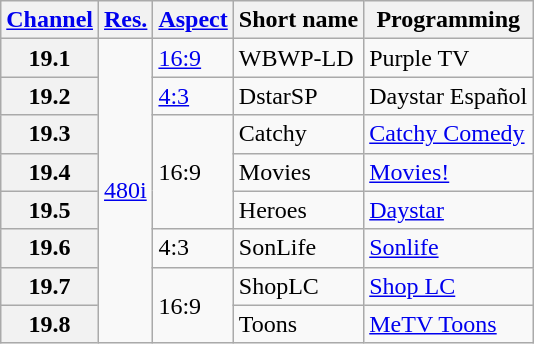<table class="wikitable">
<tr>
<th><a href='#'>Channel</a></th>
<th><a href='#'>Res.</a></th>
<th><a href='#'>Aspect</a></th>
<th>Short name</th>
<th>Programming</th>
</tr>
<tr>
<th scope = "row">19.1</th>
<td rowspan="8"><a href='#'>480i</a></td>
<td><a href='#'>16:9</a></td>
<td>WBWP-LD</td>
<td>Purple TV</td>
</tr>
<tr>
<th scope = "row">19.2</th>
<td><a href='#'>4:3</a></td>
<td>DstarSP</td>
<td>Daystar Español</td>
</tr>
<tr>
<th scope = "row">19.3</th>
<td rowspan="3">16:9</td>
<td>Catchy</td>
<td><a href='#'>Catchy Comedy</a></td>
</tr>
<tr>
<th scope = "row">19.4</th>
<td>Movies</td>
<td><a href='#'>Movies!</a></td>
</tr>
<tr>
<th scope = "row">19.5</th>
<td>Heroes</td>
<td><a href='#'>Daystar</a></td>
</tr>
<tr>
<th scope = "row">19.6</th>
<td>4:3</td>
<td>SonLife</td>
<td><a href='#'>Sonlife</a></td>
</tr>
<tr>
<th scope = "row">19.7</th>
<td rowspan="2">16:9</td>
<td>ShopLC</td>
<td><a href='#'>Shop LC</a></td>
</tr>
<tr>
<th scope = "row">19.8</th>
<td>Toons</td>
<td><a href='#'>MeTV Toons</a></td>
</tr>
</table>
